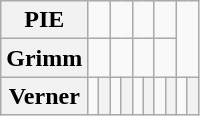<table class="wikitable">
<tr style="text-align: center;">
<th>PIE</th>
<td colspan="2"></td>
<td colspan="2"></td>
<td colspan="2"></td>
<td colspan="2"></td>
<td colspan="2" rowspan="2"></td>
</tr>
<tr style="text-align: center;">
<th>Grimm</th>
<td colspan="2"></td>
<td colspan="2"></td>
<td colspan="2"></td>
<td colspan="2"></td>
</tr>
<tr style="text-align: center;">
<th>Verner</th>
<td></td>
<th></th>
<td></td>
<th></th>
<td></td>
<th></th>
<td></td>
<th></th>
<td></td>
<th></th>
</tr>
</table>
